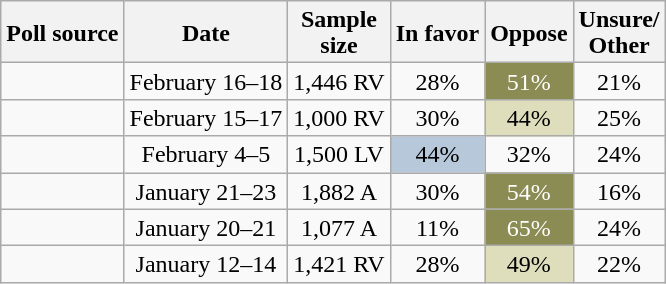<table class="wikitable sortable collapsible" style="text-align:center;line-height:17px">
<tr>
<th>Poll source</th>
<th>Date</th>
<th>Sample<br>size</th>
<th>In favor</th>
<th>Oppose</th>
<th>Unsure/<br>Other</th>
</tr>
<tr>
<td></td>
<td>February 16–18</td>
<td>1,446 RV</td>
<td>28%</td>
<td style="background:#8B8B54; color: white">51%</td>
<td>21%</td>
</tr>
<tr>
<td></td>
<td>February 15–17</td>
<td>1,000 RV</td>
<td>30%</td>
<td style="background:#DEDEBD;">44%</td>
<td>25%</td>
</tr>
<tr>
<td></td>
<td>February 4–5</td>
<td>1,500 LV</td>
<td style="background:#B6C8D9;">44%</td>
<td>32%</td>
<td>24%</td>
</tr>
<tr>
<td></td>
<td>January 21–23</td>
<td>1,882 A</td>
<td>30%</td>
<td style="background:#8B8B54; color: white">54%</td>
<td>16%</td>
</tr>
<tr>
<td></td>
<td>January 20–21</td>
<td>1,077 A</td>
<td>11%</td>
<td style="background:#8B8B54; color: white">65%</td>
<td>24%</td>
</tr>
<tr>
<td></td>
<td>January 12–14</td>
<td>1,421 RV</td>
<td>28%</td>
<td style="background:#DEDEBD;">49%</td>
<td>22%</td>
</tr>
</table>
